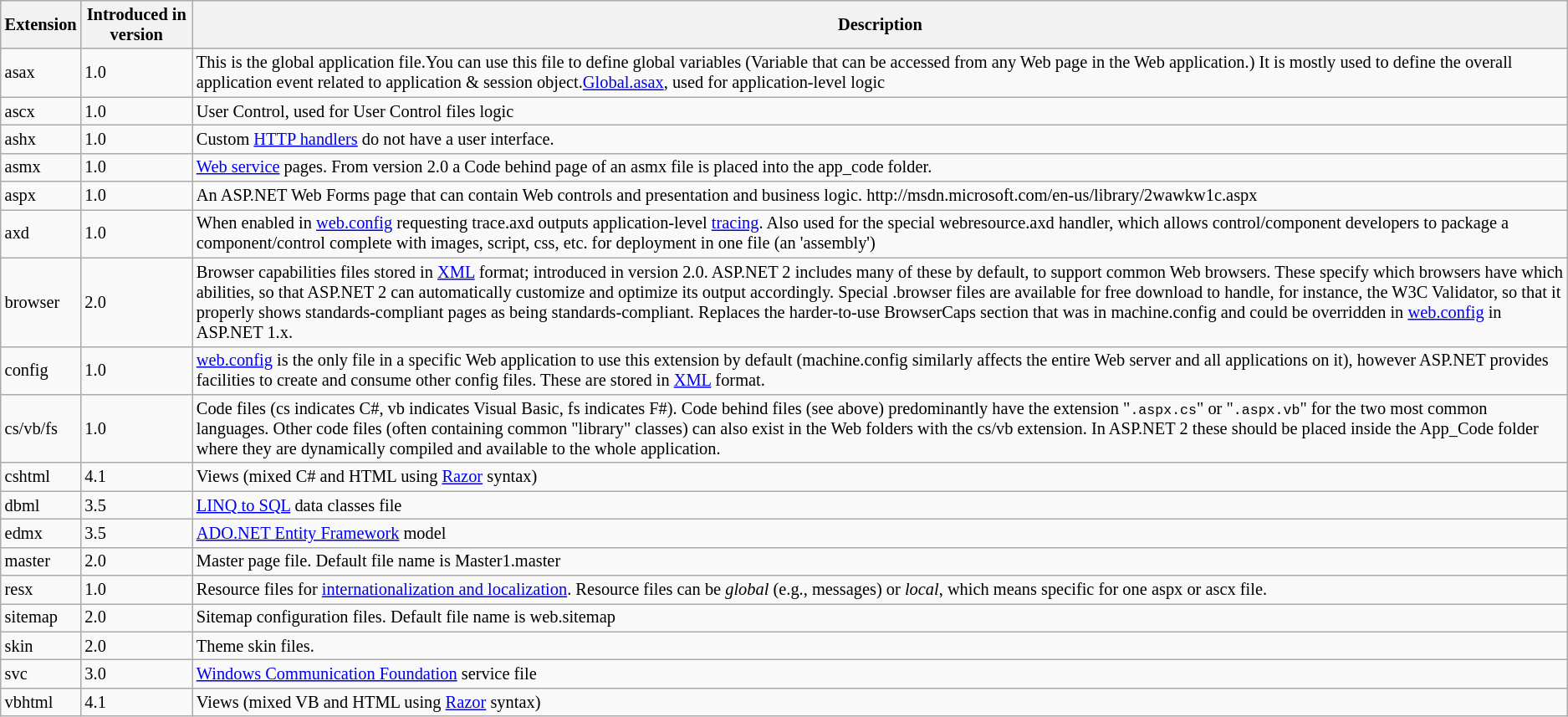<table class="wikitable sortable" style="font-size: 85%; text-align: left; width: auto;">
<tr>
<th>Extension</th>
<th>Introduced in version</th>
<th>Description</th>
</tr>
<tr>
<td>asax</td>
<td>1.0</td>
<td>This is the global application file.You can use this file to define global variables (Variable that can be accessed from any Web page in the Web application.) It is mostly used to define the overall application event related to application & session object.<a href='#'>Global.asax</a>, used for application-level logic</td>
</tr>
<tr>
<td>ascx</td>
<td>1.0</td>
<td>User Control, used for User Control files logic</td>
</tr>
<tr>
<td>ashx</td>
<td>1.0</td>
<td>Custom <a href='#'>HTTP handlers</a> do not have a user interface.</td>
</tr>
<tr>
<td>asmx</td>
<td>1.0</td>
<td><a href='#'>Web service</a> pages. From version 2.0 a Code behind page of an asmx file is placed into the app_code folder.</td>
</tr>
<tr>
<td>aspx</td>
<td>1.0</td>
<td>An ASP.NET Web Forms page that can contain Web controls and presentation and business logic.  http://msdn.microsoft.com/en-us/library/2wawkw1c.aspx</td>
</tr>
<tr>
<td>axd</td>
<td>1.0</td>
<td>When enabled in <a href='#'>web.config</a> requesting trace.axd outputs application-level <a href='#'>tracing</a>. Also used for the special webresource.axd handler, which allows control/component developers to package a component/control complete with images, script, css, etc. for deployment in one file (an 'assembly')</td>
</tr>
<tr>
<td>browser</td>
<td>2.0</td>
<td>Browser capabilities files stored in <a href='#'>XML</a> format; introduced in version 2.0. ASP.NET 2 includes many of these by default, to support common Web browsers. These specify which browsers have which abilities, so that ASP.NET 2 can automatically customize and optimize its output accordingly. Special .browser files are available for free download to handle, for instance, the W3C Validator, so that it properly shows standards-compliant pages as being standards-compliant. Replaces the harder-to-use BrowserCaps section that was in machine.config and could be overridden in <a href='#'>web.config</a> in ASP.NET 1.x.</td>
</tr>
<tr>
<td>config</td>
<td>1.0</td>
<td><a href='#'>web.config</a> is the only file in a specific Web application to use this extension by default (machine.config similarly affects the entire Web server and all applications on it), however ASP.NET provides facilities to create and consume other config files. These are stored in <a href='#'>XML</a> format.</td>
</tr>
<tr>
<td>cs/vb/fs</td>
<td>1.0</td>
<td>Code files (cs indicates C#, vb indicates Visual Basic, fs indicates F#). Code behind files (see above) predominantly have the extension "<code>.aspx.cs</code>" or "<code>.aspx.vb</code>" for the two most common languages. Other code files (often containing common "library" classes) can also exist in the Web folders with the cs/vb extension. In ASP.NET 2 these should be placed inside the App_Code folder where they are dynamically compiled and available to the whole application.</td>
</tr>
<tr>
<td>cshtml</td>
<td>4.1</td>
<td>Views (mixed C# and HTML using <a href='#'>Razor</a> syntax)</td>
</tr>
<tr>
<td>dbml</td>
<td>3.5</td>
<td><a href='#'>LINQ to SQL</a> data classes file</td>
</tr>
<tr>
<td>edmx</td>
<td>3.5</td>
<td><a href='#'>ADO.NET Entity Framework</a> model</td>
</tr>
<tr>
<td>master</td>
<td>2.0</td>
<td>Master page file. Default file name is Master1.master</td>
</tr>
<tr>
<td>resx</td>
<td>1.0</td>
<td>Resource files for <a href='#'>internationalization and localization</a>. Resource files can be <em>global</em> (e.g., messages) or <em>local</em>, which means specific for one aspx or ascx file.</td>
</tr>
<tr>
<td>sitemap</td>
<td>2.0</td>
<td>Sitemap configuration files. Default file name is web.sitemap</td>
</tr>
<tr>
<td>skin</td>
<td>2.0</td>
<td>Theme skin files.</td>
</tr>
<tr>
<td>svc</td>
<td>3.0</td>
<td><a href='#'>Windows Communication Foundation</a> service file</td>
</tr>
<tr>
<td>vbhtml</td>
<td>4.1</td>
<td>Views (mixed VB and HTML using <a href='#'>Razor</a> syntax)</td>
</tr>
</table>
